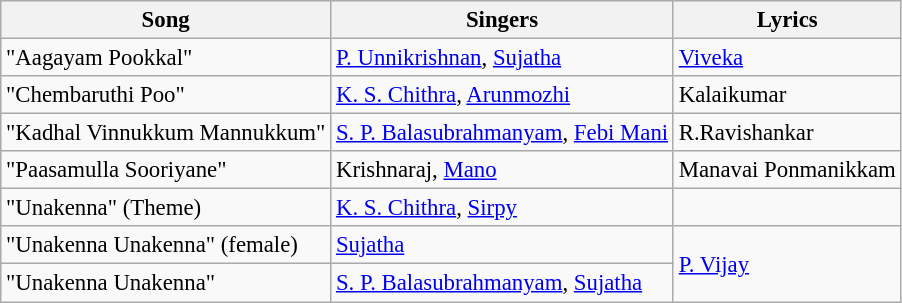<table class="wikitable" style="font-size:95%;">
<tr>
<th>Song</th>
<th>Singers</th>
<th>Lyrics</th>
</tr>
<tr>
<td>"Aagayam Pookkal"</td>
<td><a href='#'>P. Unnikrishnan</a>, <a href='#'>Sujatha</a></td>
<td><a href='#'>Viveka</a></td>
</tr>
<tr>
<td>"Chembaruthi Poo"</td>
<td><a href='#'>K. S. Chithra</a>, <a href='#'>Arunmozhi</a></td>
<td>Kalaikumar</td>
</tr>
<tr>
<td>"Kadhal Vinnukkum Mannukkum"</td>
<td><a href='#'>S. P. Balasubrahmanyam</a>, <a href='#'>Febi Mani</a></td>
<td>R.Ravishankar</td>
</tr>
<tr>
<td>"Paasamulla Sooriyane"</td>
<td>Krishnaraj, <a href='#'>Mano</a></td>
<td>Manavai Ponmanikkam</td>
</tr>
<tr>
<td>"Unakenna" (Theme)</td>
<td><a href='#'>K. S. Chithra</a>, <a href='#'>Sirpy</a></td>
<td></td>
</tr>
<tr>
<td>"Unakenna Unakenna" (female)</td>
<td><a href='#'>Sujatha</a></td>
<td rowspan=2><a href='#'>P. Vijay</a></td>
</tr>
<tr>
<td>"Unakenna Unakenna"</td>
<td><a href='#'>S. P. Balasubrahmanyam</a>, <a href='#'>Sujatha</a></td>
</tr>
</table>
